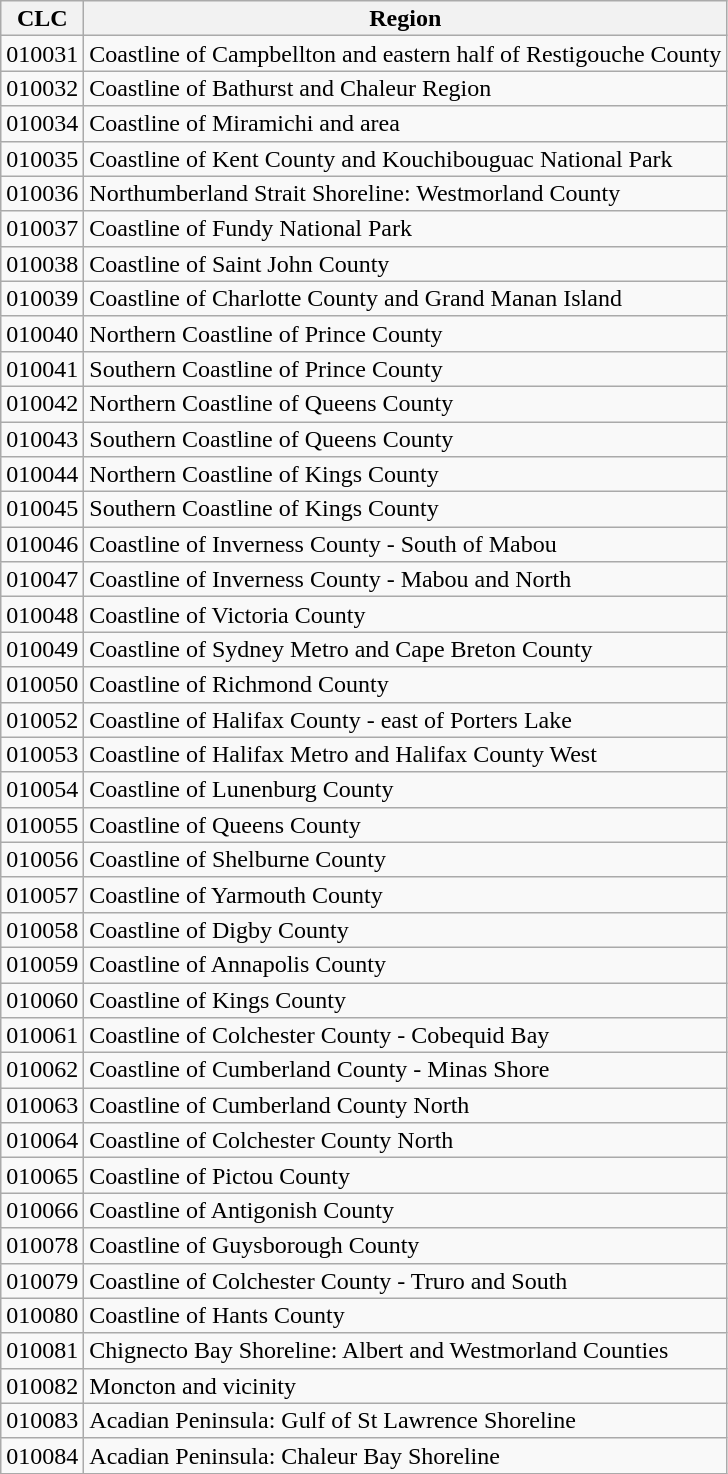<table class="wikitable" style="line-height: 100%;">
<tr>
<th>CLC</th>
<th>Region</th>
</tr>
<tr>
<td>010031</td>
<td>Coastline of Campbellton and eastern half of Restigouche County</td>
</tr>
<tr>
<td>010032</td>
<td>Coastline of Bathurst and Chaleur Region</td>
</tr>
<tr>
<td>010034</td>
<td>Coastline of Miramichi and area</td>
</tr>
<tr>
<td>010035</td>
<td>Coastline of Kent County and Kouchibouguac National Park</td>
</tr>
<tr>
<td>010036</td>
<td>Northumberland Strait Shoreline: Westmorland County</td>
</tr>
<tr>
<td>010037</td>
<td>Coastline of Fundy National Park</td>
</tr>
<tr>
<td>010038</td>
<td>Coastline of Saint John County</td>
</tr>
<tr>
<td>010039</td>
<td>Coastline of Charlotte County and Grand Manan Island</td>
</tr>
<tr>
<td>010040</td>
<td>Northern Coastline of Prince County</td>
</tr>
<tr>
<td>010041</td>
<td>Southern Coastline of Prince County</td>
</tr>
<tr>
<td>010042</td>
<td>Northern Coastline of Queens County</td>
</tr>
<tr>
<td>010043</td>
<td>Southern Coastline of Queens County</td>
</tr>
<tr>
<td>010044</td>
<td>Northern Coastline of Kings County</td>
</tr>
<tr>
<td>010045</td>
<td>Southern Coastline of Kings County</td>
</tr>
<tr>
<td>010046</td>
<td>Coastline of Inverness County - South of Mabou</td>
</tr>
<tr>
<td>010047</td>
<td>Coastline of Inverness County - Mabou and North</td>
</tr>
<tr>
<td>010048</td>
<td>Coastline of Victoria County</td>
</tr>
<tr>
<td>010049</td>
<td>Coastline of Sydney Metro and Cape Breton County</td>
</tr>
<tr>
<td>010050</td>
<td>Coastline of Richmond County</td>
</tr>
<tr>
<td>010052</td>
<td>Coastline of Halifax County - east of Porters Lake</td>
</tr>
<tr>
<td>010053</td>
<td>Coastline of Halifax Metro and Halifax County West</td>
</tr>
<tr>
<td>010054</td>
<td>Coastline of Lunenburg County</td>
</tr>
<tr>
<td>010055</td>
<td>Coastline of Queens County</td>
</tr>
<tr>
<td>010056</td>
<td>Coastline of Shelburne County</td>
</tr>
<tr>
<td>010057</td>
<td>Coastline of Yarmouth County</td>
</tr>
<tr>
<td>010058</td>
<td>Coastline of Digby County</td>
</tr>
<tr>
<td>010059</td>
<td>Coastline of Annapolis County</td>
</tr>
<tr>
<td>010060</td>
<td>Coastline of Kings County</td>
</tr>
<tr>
<td>010061</td>
<td>Coastline of Colchester County - Cobequid Bay</td>
</tr>
<tr>
<td>010062</td>
<td>Coastline of Cumberland County - Minas Shore</td>
</tr>
<tr>
<td>010063</td>
<td>Coastline of Cumberland County North</td>
</tr>
<tr>
<td>010064</td>
<td>Coastline of Colchester County North</td>
</tr>
<tr>
<td>010065</td>
<td>Coastline of Pictou County</td>
</tr>
<tr>
<td>010066</td>
<td>Coastline of Antigonish County</td>
</tr>
<tr>
<td>010078</td>
<td>Coastline of Guysborough County</td>
</tr>
<tr>
<td>010079</td>
<td>Coastline of Colchester County - Truro and South</td>
</tr>
<tr>
<td>010080</td>
<td>Coastline of Hants County</td>
</tr>
<tr>
<td>010081</td>
<td>Chignecto Bay Shoreline: Albert and Westmorland Counties</td>
</tr>
<tr>
<td>010082</td>
<td>Moncton and vicinity</td>
</tr>
<tr>
<td>010083</td>
<td>Acadian Peninsula: Gulf of St Lawrence Shoreline</td>
</tr>
<tr>
<td>010084</td>
<td>Acadian Peninsula: Chaleur Bay Shoreline</td>
</tr>
</table>
